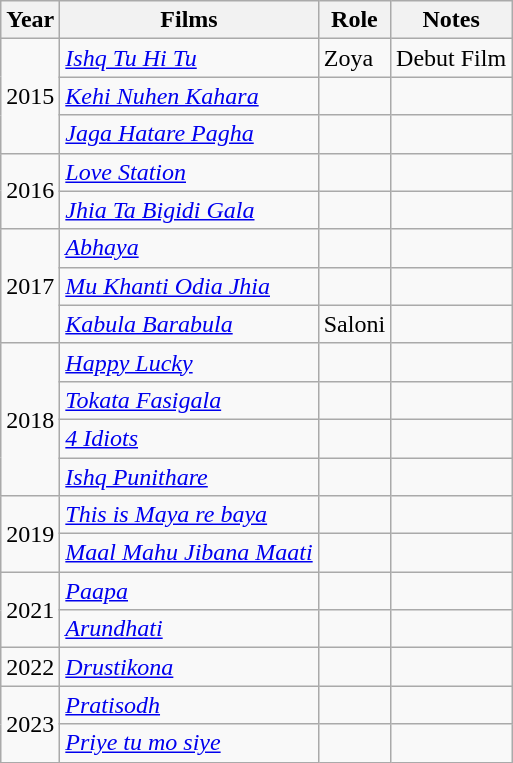<table class="wikitable sortable">
<tr>
<th>Year</th>
<th>Films</th>
<th>Role</th>
<th>Notes</th>
</tr>
<tr>
<td rowspan="3">2015</td>
<td><em><a href='#'>Ishq Tu Hi Tu</a></em></td>
<td>Zoya</td>
<td>Debut Film</td>
</tr>
<tr>
<td><em><a href='#'>Kehi Nuhen Kahara</a></em></td>
<td></td>
<td></td>
</tr>
<tr>
<td><em><a href='#'>Jaga Hatare Pagha</a></em></td>
<td></td>
<td></td>
</tr>
<tr>
<td rowspan="2">2016</td>
<td><em><a href='#'>Love Station</a></em></td>
<td></td>
<td></td>
</tr>
<tr>
<td><em><a href='#'>Jhia Ta Bigidi Gala</a></em></td>
<td></td>
<td></td>
</tr>
<tr>
<td rowspan="3">2017</td>
<td><em><a href='#'>Abhaya</a></em></td>
<td></td>
<td></td>
</tr>
<tr>
<td><em><a href='#'>Mu Khanti Odia Jhia</a></em></td>
<td></td>
<td></td>
</tr>
<tr>
<td><em><a href='#'>Kabula Barabula</a></em></td>
<td>Saloni</td>
<td></td>
</tr>
<tr>
<td rowspan="4">2018</td>
<td><em><a href='#'>Happy Lucky</a></em></td>
<td></td>
<td></td>
</tr>
<tr>
<td><em><a href='#'>Tokata Fasigala</a></em></td>
<td></td>
<td></td>
</tr>
<tr>
<td><em><a href='#'>4 Idiots</a></em></td>
<td></td>
<td></td>
</tr>
<tr>
<td><em><a href='#'>Ishq Punithare</a></em></td>
<td></td>
<td></td>
</tr>
<tr>
<td rowspan="2">2019</td>
<td><em><a href='#'>This is Maya re baya</a></em></td>
<td></td>
<td></td>
</tr>
<tr>
<td><em><a href='#'>Maal Mahu Jibana Maati</a></em></td>
<td></td>
<td></td>
</tr>
<tr>
<td rowspan="2">2021</td>
<td><em><a href='#'>Paapa</a></em></td>
<td></td>
<td></td>
</tr>
<tr>
<td><a href='#'><em>Arundhati</em></a></td>
<td></td>
<td></td>
</tr>
<tr>
<td rowspan="1">2022</td>
<td><em><a href='#'>Drustikona</a></em></td>
<td></td>
<td></td>
</tr>
<tr>
<td rowspan="2">2023</td>
<td><em><a href='#'>Pratisodh</a></em></td>
<td></td>
<td></td>
</tr>
<tr>
<td><em><a href='#'>Priye tu mo siye</a></em></td>
<td></td>
<td></td>
</tr>
</table>
